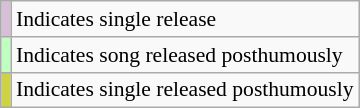<table class="wikitable" style="font-size:90%;">
<tr>
<td style="text-align: center; background-color:#D8BFD8"></td>
<td>Indicates single release</td>
</tr>
<tr>
<td style="text-align: center; background-color:#BFFFC0"></td>
<td>Indicates song released posthumously</td>
</tr>
<tr>
<td style="text-align: center; background-color:#CED343"></td>
<td>Indicates single released posthumously</td>
</tr>
</table>
